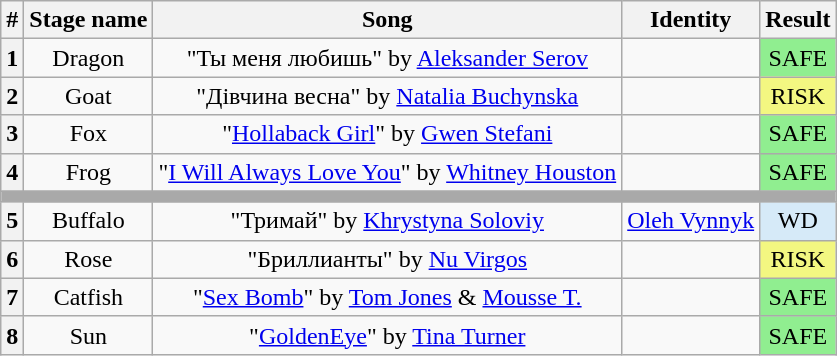<table class="wikitable plainrowheaders" style="text-align: center">
<tr>
<th>#</th>
<th>Stage name</th>
<th>Song</th>
<th>Identity</th>
<th>Result</th>
</tr>
<tr>
<th>1</th>
<td>Dragon</td>
<td>"Ты меня любишь" by <a href='#'>Aleksander Serov</a></td>
<td></td>
<td bgcolor=lightgreen>SAFE</td>
</tr>
<tr>
<th>2</th>
<td>Goat</td>
<td>"Дівчина весна" by <a href='#'>Natalia Buchynska</a></td>
<td></td>
<td bgcolor="#F3F781">RISK</td>
</tr>
<tr>
<th>3</th>
<td>Fox</td>
<td>"<a href='#'>Hollaback Girl</a>" by <a href='#'>Gwen Stefani</a></td>
<td></td>
<td bgcolor=lightgreen>SAFE</td>
</tr>
<tr>
<th>4</th>
<td>Frog</td>
<td>"<a href='#'>I Will Always Love You</a>" by <a href='#'>Whitney Houston</a></td>
<td></td>
<td bgcolor=lightgreen>SAFE</td>
</tr>
<tr>
<td colspan="5" style="background:darkgray"></td>
</tr>
<tr>
<th>5</th>
<td>Buffalo</td>
<td>"Тримай" by <a href='#'>Khrystyna Soloviy</a></td>
<td><a href='#'>Oleh Vynnyk</a></td>
<td bgcolor="#D6EAF8">WD</td>
</tr>
<tr>
<th>6</th>
<td>Rose</td>
<td>"Бриллианты" by <a href='#'>Nu Virgos</a></td>
<td></td>
<td bgcolor="#F3F781">RISK</td>
</tr>
<tr>
<th>7</th>
<td>Catfish</td>
<td>"<a href='#'>Sex Bomb</a>" by <a href='#'>Tom Jones</a> & <a href='#'>Mousse T.</a></td>
<td></td>
<td bgcolor=lightgreen>SAFE</td>
</tr>
<tr>
<th>8</th>
<td>Sun</td>
<td>"<a href='#'>GoldenEye</a>" by <a href='#'>Tina Turner</a></td>
<td></td>
<td bgcolor=lightgreen>SAFE</td>
</tr>
</table>
